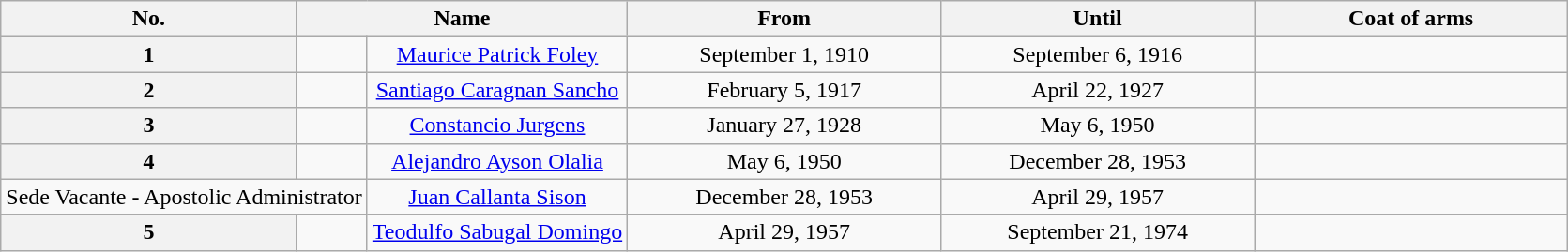<table class="wikitable" style="text-align:center;">
<tr>
<th scope="col">No.</th>
<th colspan="2" scope="col" style="border-right:none;">Name</th>
<th scope="col" style="width:20%;">From</th>
<th scope="col" style="width:20%;">Until</th>
<th scope="col" style="width:20%;">Coat of arms</th>
</tr>
<tr>
<th scope="row">1</th>
<td></td>
<td><a href='#'>Maurice Patrick Foley</a></td>
<td>September 1, 1910</td>
<td>September 6, 1916</td>
<td></td>
</tr>
<tr>
<th scope="row">2</th>
<td></td>
<td><a href='#'>Santiago Caragnan Sancho</a></td>
<td>February 5, 1917</td>
<td>April 22, 1927</td>
<td></td>
</tr>
<tr>
<th>3</th>
<td></td>
<td><a href='#'>Constancio Jurgens</a></td>
<td>January 27, 1928</td>
<td>May 6, 1950</td>
<td></td>
</tr>
<tr>
<th scope="row">4</th>
<td></td>
<td><a href='#'>Alejandro Ayson Olalia</a></td>
<td>May 6, 1950</td>
<td>December 28, 1953</td>
<td></td>
</tr>
<tr>
<td colspan="2">Sede Vacante - Apostolic Administrator</td>
<td><a href='#'>Juan Callanta Sison</a></td>
<td>December 28, 1953</td>
<td>April 29, 1957</td>
<td></td>
</tr>
<tr>
<th>5</th>
<td></td>
<td><a href='#'>Teodulfo Sabugal Domingo</a></td>
<td>April 29, 1957</td>
<td>September 21, 1974</td>
<td></td>
</tr>
</table>
